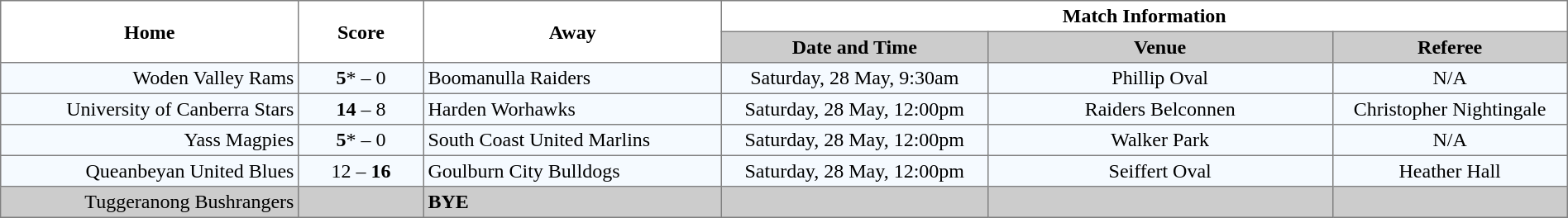<table border="1" cellpadding="3" cellspacing="0" width="100%" style="border-collapse:collapse;  text-align:center;">
<tr>
<th rowspan="2" width="19%">Home</th>
<th rowspan="2" width="8%">Score</th>
<th rowspan="2" width="19%">Away</th>
<th colspan="3">Match Information</th>
</tr>
<tr style="background:#CCCCCC">
<th width="17%">Date and Time</th>
<th width="22%">Venue</th>
<th width="50%">Referee</th>
</tr>
<tr style="text-align:center; background:#f5faff;">
<td align="right">Woden Valley Rams </td>
<td><strong>5</strong>* – 0</td>
<td align="left"> Boomanulla Raiders</td>
<td>Saturday, 28 May, 9:30am</td>
<td>Phillip Oval</td>
<td>N/A</td>
</tr>
<tr style="text-align:center; background:#f5faff;">
<td align="right">University of Canberra Stars </td>
<td><strong>14</strong> – 8</td>
<td align="left"> Harden Worhawks</td>
<td>Saturday, 28 May, 12:00pm</td>
<td>Raiders Belconnen</td>
<td>Christopher Nightingale</td>
</tr>
<tr style="text-align:center; background:#f5faff;">
<td align="right">Yass Magpies </td>
<td><strong>5</strong>* – 0</td>
<td align="left"> South Coast United Marlins</td>
<td>Saturday, 28 May, 12:00pm</td>
<td>Walker Park</td>
<td>N/A</td>
</tr>
<tr style="text-align:center; background:#f5faff;">
<td align="right">Queanbeyan United Blues </td>
<td>12 – <strong>16</strong></td>
<td align="left"> Goulburn City Bulldogs</td>
<td>Saturday, 28 May, 12:00pm</td>
<td>Seiffert Oval</td>
<td>Heather Hall</td>
</tr>
<tr style="text-align:center; background:#CCCCCC;">
<td align="right">Tuggeranong Bushrangers </td>
<td></td>
<td align="left"><strong>BYE</strong></td>
<td></td>
<td></td>
<td></td>
</tr>
</table>
